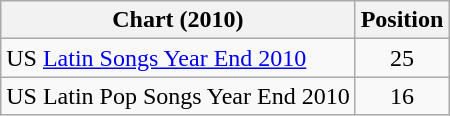<table class="wikitable sortable">
<tr>
<th>Chart (2010)</th>
<th>Position</th>
</tr>
<tr>
<td>US <a href='#'>Latin Songs Year End 2010</a></td>
<td style="text-align:center;">25</td>
</tr>
<tr>
<td>US Latin Pop Songs Year End 2010</td>
<td style="text-align:center;">16</td>
</tr>
</table>
